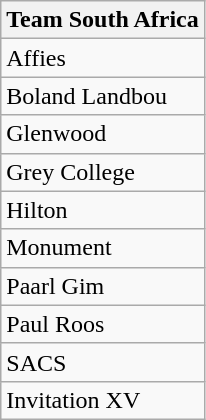<table class="wikitable">
<tr>
<th>Team South Africa </th>
</tr>
<tr>
<td>Affies</td>
</tr>
<tr>
<td>Boland Landbou</td>
</tr>
<tr>
<td>Glenwood</td>
</tr>
<tr>
<td>Grey College</td>
</tr>
<tr>
<td>Hilton</td>
</tr>
<tr>
<td>Monument</td>
</tr>
<tr>
<td>Paarl Gim</td>
</tr>
<tr>
<td>Paul Roos</td>
</tr>
<tr>
<td>SACS</td>
</tr>
<tr>
<td>Invitation XV</td>
</tr>
</table>
